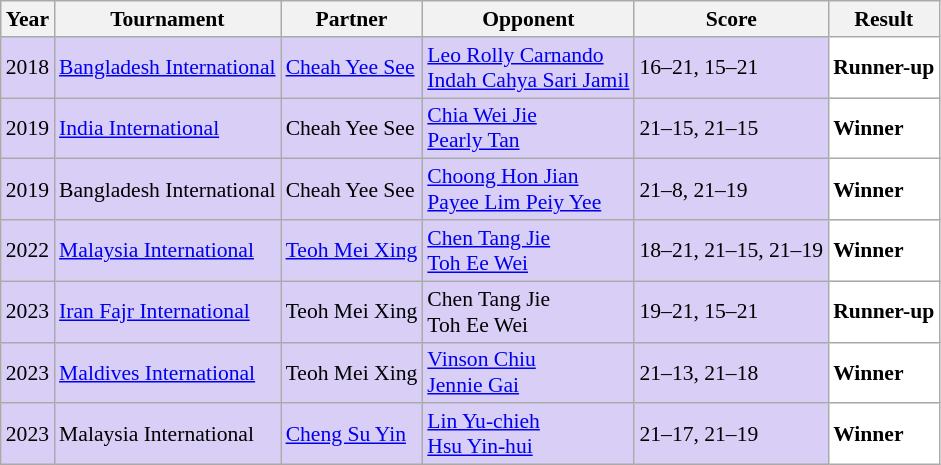<table class="sortable wikitable" style="font-size: 90%;">
<tr>
<th>Year</th>
<th>Tournament</th>
<th>Partner</th>
<th>Opponent</th>
<th>Score</th>
<th>Result</th>
</tr>
<tr style="background:#D8CEF6">
<td align="center">2018</td>
<td align="left"><a href='#'>Bangladesh International</a></td>
<td align="left"> <a href='#'>Cheah Yee See</a></td>
<td align="left"> <a href='#'>Leo Rolly Carnando</a><br> <a href='#'>Indah Cahya Sari Jamil</a></td>
<td align="left">16–21, 15–21</td>
<td style="text-align:left; background:white"> <strong>Runner-up</strong></td>
</tr>
<tr style="background:#D8CEF6">
<td align="center">2019</td>
<td align="left"><a href='#'>India International</a></td>
<td align="left"> Cheah Yee See</td>
<td align="left"> <a href='#'>Chia Wei Jie</a><br> <a href='#'>Pearly Tan</a></td>
<td align="left">21–15, 21–15</td>
<td style="text-align:left; background:white"> <strong>Winner</strong></td>
</tr>
<tr style="background:#D8CEF6">
<td align="center">2019</td>
<td align="left">Bangladesh International</td>
<td align="left"> Cheah Yee See</td>
<td align="left"> <a href='#'>Choong Hon Jian</a><br> <a href='#'>Payee Lim Peiy Yee</a></td>
<td align="left">21–8, 21–19</td>
<td style="text-align:left; background:white"> <strong>Winner</strong></td>
</tr>
<tr style="background:#D8CEF6">
<td align="center">2022</td>
<td align="left"><a href='#'>Malaysia International</a></td>
<td align="left"> <a href='#'>Teoh Mei Xing</a></td>
<td align="left"> <a href='#'>Chen Tang Jie</a><br> <a href='#'>Toh Ee Wei</a></td>
<td align="left">18–21, 21–15, 21–19</td>
<td style="text-align:left; background:white"> <strong>Winner</strong></td>
</tr>
<tr style="background:#D8CEF6">
<td align="center">2023</td>
<td align="left"><a href='#'>Iran Fajr International</a></td>
<td align="left"> Teoh Mei Xing</td>
<td align="left"> Chen Tang Jie<br> Toh Ee Wei</td>
<td align="left">19–21, 15–21</td>
<td style="text-align:left; background:white"> <strong>Runner-up</strong></td>
</tr>
<tr style="background:#D8CEF6">
<td align="center">2023</td>
<td align="left"><a href='#'>Maldives International</a></td>
<td align="left"> Teoh Mei Xing</td>
<td align="left"> <a href='#'>Vinson Chiu</a><br> <a href='#'>Jennie Gai</a></td>
<td align="left">21–13, 21–18</td>
<td style="text-align:left; background:white"> <strong>Winner</strong></td>
</tr>
<tr style="background:#D8CEF6">
<td align="center">2023</td>
<td align="left">Malaysia International</td>
<td align="left"> <a href='#'>Cheng Su Yin</a></td>
<td align="left"> <a href='#'>Lin Yu-chieh</a><br> <a href='#'>Hsu Yin-hui</a></td>
<td align="left">21–17, 21–19</td>
<td style="text-align:left; background:white"> <strong>Winner</strong></td>
</tr>
</table>
